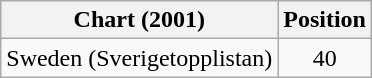<table class="wikitable plainrowheaders">
<tr>
<th scope="col">Chart (2001)</th>
<th scope="col">Position</th>
</tr>
<tr>
<td>Sweden (Sverigetopplistan)</td>
<td style="text-align:center">40</td>
</tr>
</table>
